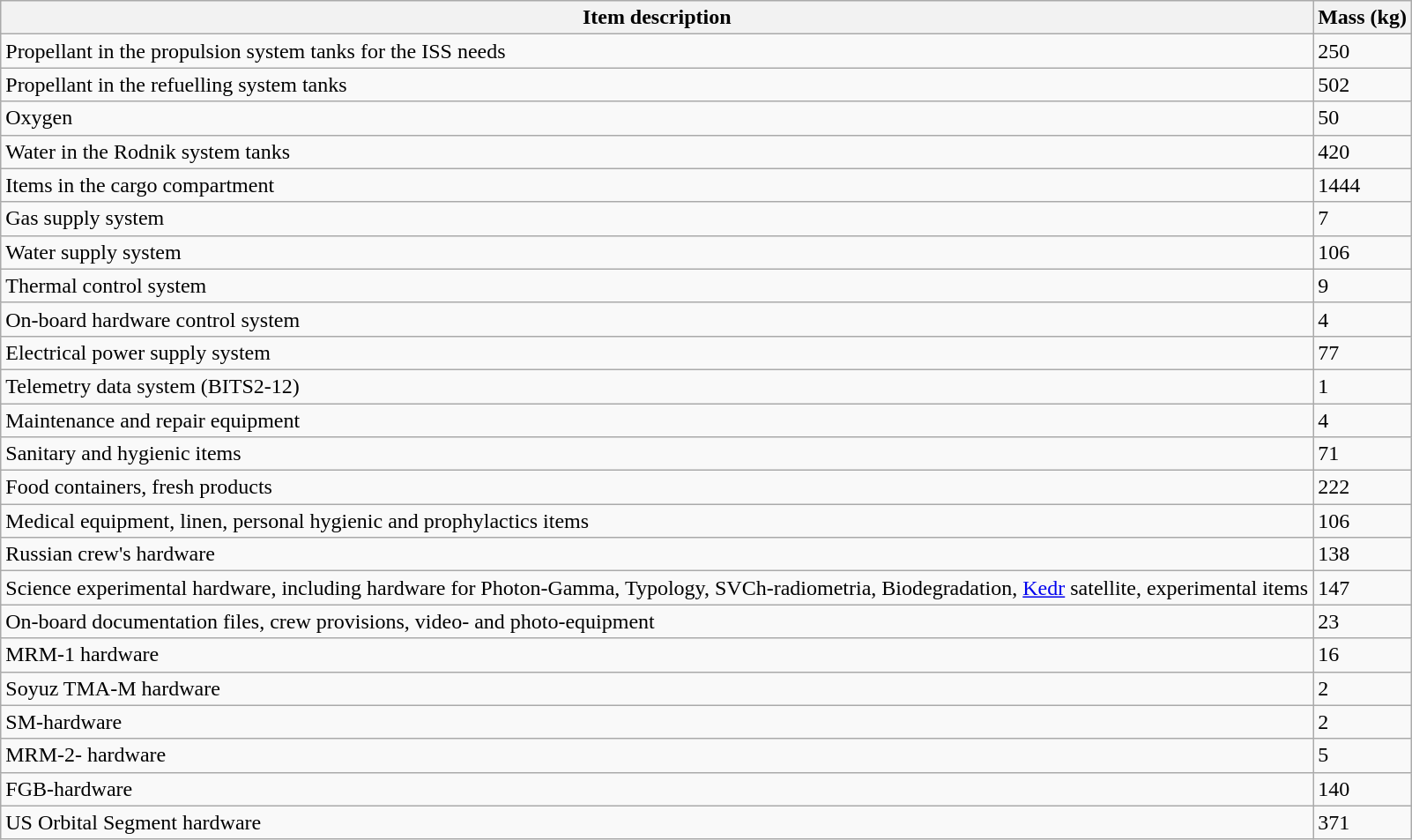<table class="wikitable">
<tr>
<th>Item description</th>
<th>Mass (kg)</th>
</tr>
<tr>
<td>Propellant in the propulsion system tanks for the ISS needs</td>
<td>250</td>
</tr>
<tr>
<td>Propellant in the refuelling system tanks</td>
<td>502</td>
</tr>
<tr>
<td>Oxygen</td>
<td>50</td>
</tr>
<tr>
<td>Water in the Rodnik system tanks</td>
<td>420</td>
</tr>
<tr>
<td>Items in the cargo compartment</td>
<td>1444</td>
</tr>
<tr>
<td>Gas supply system</td>
<td>7</td>
</tr>
<tr>
<td>Water supply system</td>
<td>106</td>
</tr>
<tr>
<td>Thermal control system</td>
<td>9</td>
</tr>
<tr>
<td>On-board hardware control system</td>
<td>4</td>
</tr>
<tr>
<td>Electrical power supply system</td>
<td>77</td>
</tr>
<tr>
<td>Telemetry data system (BITS2-12)</td>
<td>1</td>
</tr>
<tr>
<td>Maintenance and repair equipment</td>
<td>4</td>
</tr>
<tr>
<td>Sanitary and hygienic items</td>
<td>71</td>
</tr>
<tr>
<td>Food containers, fresh products</td>
<td>222</td>
</tr>
<tr>
<td>Medical equipment, linen, personal hygienic and prophylactics items</td>
<td>106</td>
</tr>
<tr>
<td>Russian crew's hardware</td>
<td>138</td>
</tr>
<tr>
<td>Science experimental hardware, including hardware for Photon-Gamma, Typology, SVCh-radiometria, Biodegradation, <a href='#'>Kedr</a> satellite, experimental items</td>
<td>147</td>
</tr>
<tr>
<td>On-board documentation files, crew provisions, video- and photo-equipment</td>
<td>23</td>
</tr>
<tr>
<td>MRM-1 hardware</td>
<td>16</td>
</tr>
<tr>
<td>Soyuz TMA-M hardware</td>
<td>2</td>
</tr>
<tr>
<td>SM-hardware</td>
<td>2</td>
</tr>
<tr>
<td>MRM-2- hardware</td>
<td>5</td>
</tr>
<tr>
<td>FGB-hardware</td>
<td>140</td>
</tr>
<tr>
<td>US Orbital Segment hardware</td>
<td>371</td>
</tr>
</table>
